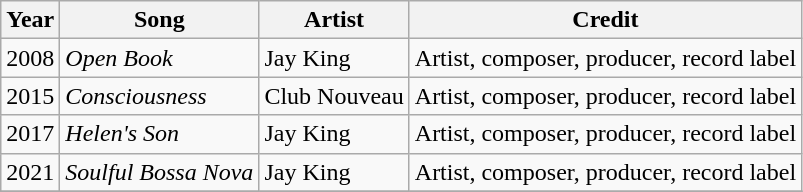<table class="wikitable">
<tr>
<th>Year</th>
<th>Song</th>
<th>Artist</th>
<th>Credit</th>
</tr>
<tr>
<td rowspan="1">2008</td>
<td><em>Open Book</em></td>
<td>Jay King</td>
<td>Artist, composer, producer, record label</td>
</tr>
<tr>
<td rowspan="1">2015</td>
<td><em>Consciousness</em></td>
<td>Club Nouveau</td>
<td>Artist, composer, producer, record label</td>
</tr>
<tr>
<td rowspan="1">2017</td>
<td><em>Helen's Son</em></td>
<td>Jay King</td>
<td>Artist, composer, producer, record label</td>
</tr>
<tr>
<td rowspan="1">2021</td>
<td><em>Soulful Bossa Nova</em></td>
<td>Jay King</td>
<td>Artist, composer, producer, record label</td>
</tr>
<tr>
</tr>
</table>
